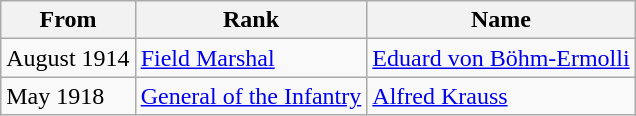<table class="wikitable">
<tr>
<th>From</th>
<th>Rank</th>
<th>Name</th>
</tr>
<tr>
<td>August 1914</td>
<td><a href='#'>Field Marshal</a></td>
<td><a href='#'>Eduard von Böhm-Ermolli</a></td>
</tr>
<tr>
<td>May 1918</td>
<td><a href='#'>General of the Infantry</a></td>
<td><a href='#'>Alfred Krauss</a></td>
</tr>
</table>
